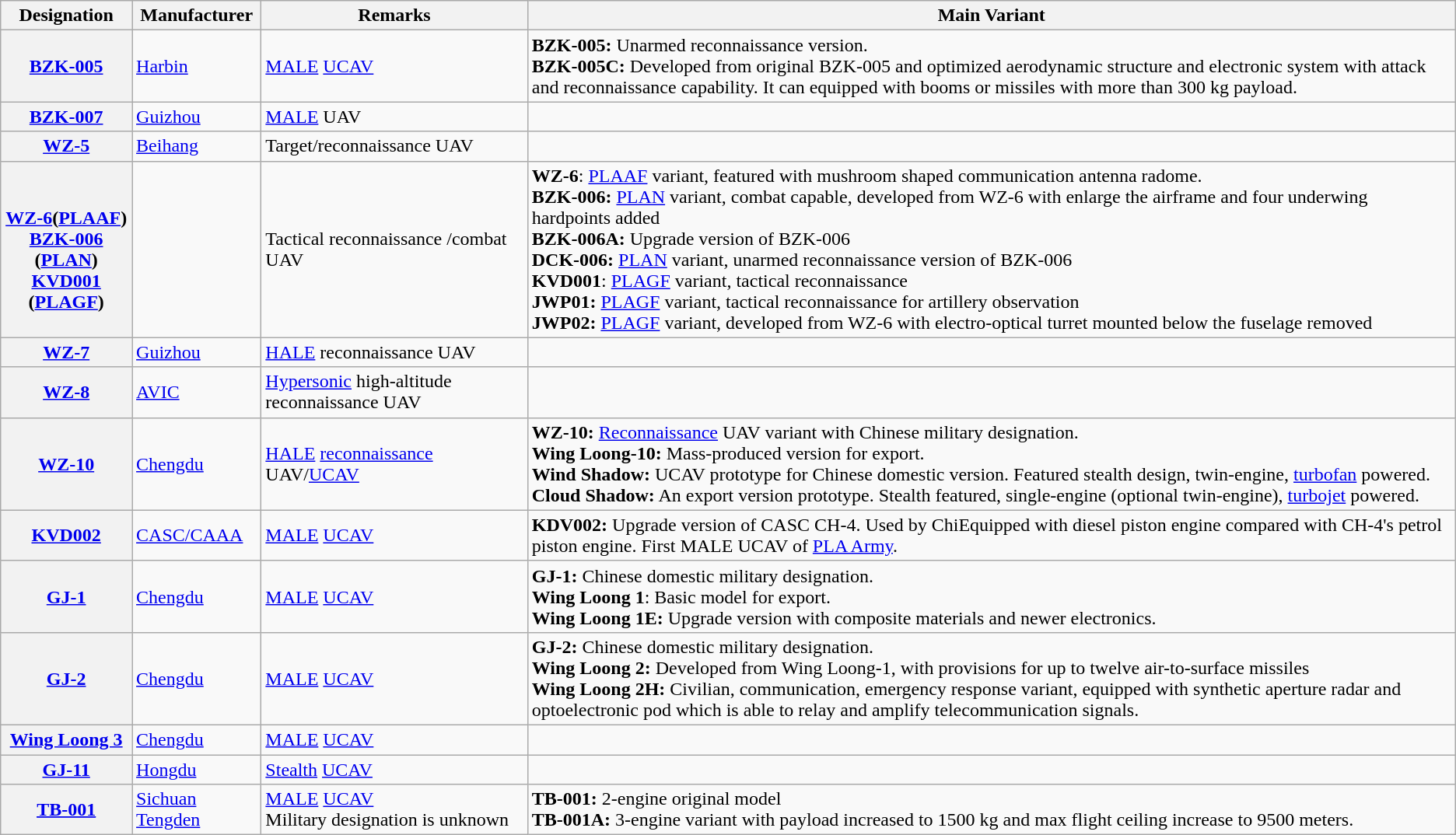<table class="wikitable">
<tr>
<th>Designation</th>
<th>Manufacturer</th>
<th>Remarks</th>
<th>Main Variant</th>
</tr>
<tr>
<th> <a href='#'>BZK-005</a></th>
<td><a href='#'>Harbin</a></td>
<td><a href='#'>MALE</a> <a href='#'>UCAV</a></td>
<td><strong>BZK-005:</strong> Unarmed reconnaissance version.<br><strong>BZK-005C:</strong> Developed from original BZK-005 and optimized aerodynamic structure and electronic system with attack and reconnaissance capability. It can equipped with booms or missiles with more than 300 kg payload.</td>
</tr>
<tr>
<th><a href='#'>BZK-007</a></th>
<td><a href='#'>Guizhou</a></td>
<td><a href='#'>MALE</a> UAV</td>
<td></td>
</tr>
<tr>
<th> <a href='#'>WZ-5</a></th>
<td><a href='#'>Beihang</a></td>
<td>Target/reconnaissance UAV</td>
<td></td>
</tr>
<tr>
<th><br><a href='#'>WZ-6</a>(<a href='#'>PLAAF</a>)<br><a href='#'>BZK-006</a> (<a href='#'>PLAN</a>)<br><a href='#'>KVD001</a> (<a href='#'>PLAGF</a>)</th>
<td></td>
<td>Tactical reconnaissance /combat UAV</td>
<td><strong>WZ-6</strong>: <a href='#'>PLAAF</a> variant, featured with mushroom shaped communication antenna radome.<br><strong>BZK-006:</strong>  <a href='#'>PLAN</a> variant, combat capable, developed from WZ-6 with enlarge the airframe and four underwing hardpoints added<br><strong>BZK-006A:</strong> Upgrade version of BZK-006<br><strong>DCK-006:</strong>  <a href='#'>PLAN</a> variant, unarmed reconnaissance version of BZK-006<br><strong>KVD001</strong>: <a href='#'>PLAGF</a> variant, tactical reconnaissance<br><strong>JWP01:</strong> <a href='#'>PLAGF</a> variant, tactical reconnaissance for artillery observation<br><strong>JWP02:</strong>  <a href='#'>PLAGF</a> variant, developed from WZ-6 with electro-optical turret mounted below the fuselage removed</td>
</tr>
<tr>
<th> <a href='#'>WZ-7</a></th>
<td><a href='#'>Guizhou</a></td>
<td><a href='#'>HALE</a> reconnaissance UAV</td>
<td></td>
</tr>
<tr>
<th> <a href='#'>WZ-8</a></th>
<td><a href='#'>AVIC</a></td>
<td><a href='#'>Hypersonic</a> high-altitude reconnaissance UAV</td>
<td></td>
</tr>
<tr>
<th> <a href='#'>WZ-10</a></th>
<td><a href='#'>Chengdu</a></td>
<td><a href='#'>HALE</a> <a href='#'>reconnaissance</a> UAV/<a href='#'>UCAV</a></td>
<td><strong>WZ-10:</strong>  <a href='#'>Reconnaissance</a> UAV variant with Chinese military designation.<br><strong>Wing Loong-10:</strong>  Mass-produced version for export.<br><strong>Wind Shadow:</strong>  UCAV prototype for Chinese domestic version. Featured stealth design, twin-engine, <a href='#'>turbofan</a> powered.<br><strong>Cloud Shadow:</strong> An export version prototype. Stealth featured, single-engine (optional twin-engine), <a href='#'>turbojet</a> powered.</td>
</tr>
<tr>
<th> <a href='#'>KVD002</a></th>
<td><a href='#'>CASC/CAAA</a></td>
<td><a href='#'>MALE</a> <a href='#'>UCAV</a></td>
<td><strong>KDV002:</strong> Upgrade version of CASC CH-4. Used by ChiEquipped with diesel piston engine compared with CH-4's petrol piston engine. First MALE UCAV of <a href='#'>PLA Army</a>.</td>
</tr>
<tr>
<th> <a href='#'>GJ-1</a></th>
<td><a href='#'>Chengdu</a></td>
<td><a href='#'>MALE</a> <a href='#'>UCAV</a></td>
<td><strong>GJ-1:</strong> Chinese domestic military designation.<br><strong>Wing Loong 1</strong>: Basic model for export.<br><strong>Wing Loong 1E:</strong> Upgrade version with composite materials and newer electronics.</td>
</tr>
<tr>
<th> <a href='#'>GJ-2</a></th>
<td><a href='#'>Chengdu</a></td>
<td><a href='#'>MALE</a> <a href='#'>UCAV</a></td>
<td><strong>GJ-2:</strong> Chinese domestic military designation.<br><strong>Wing Loong 2:</strong>  Developed from Wing Loong-1, with provisions for up to twelve air-to-surface missiles<br><strong>Wing Loong 2H:</strong> Civilian, communication, emergency response variant, equipped with synthetic aperture radar and optoelectronic pod which is able to relay and amplify telecommunication signals.</td>
</tr>
<tr>
<th> <a href='#'>Wing Loong 3</a></th>
<td><a href='#'>Chengdu</a></td>
<td><a href='#'>MALE</a> <a href='#'>UCAV</a></td>
<td></td>
</tr>
<tr>
<th> <a href='#'>GJ-11</a></th>
<td><a href='#'>Hongdu</a></td>
<td><a href='#'>Stealth</a> <a href='#'>UCAV</a></td>
<td></td>
</tr>
<tr>
<th> <a href='#'><u>TB-001</u></a></th>
<td><a href='#'>Sichuan Tengden</a></td>
<td><a href='#'>MALE</a> <a href='#'>UCAV</a><br>Military designation is unknown</td>
<td><strong>TB-001:</strong> 2-engine original model<br><strong>TB-001A:</strong> 3-engine variant with payload increased to 1500 kg and max flight ceiling increase to 9500 meters.</td>
</tr>
</table>
